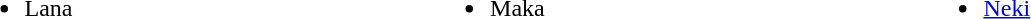<table style="width:75%;">
<tr>
<td><br><ul><li>Lana</li></ul></td>
<td><br><ul><li>Maka</li></ul></td>
<td><br><ul><li><a href='#'>Neki</a></li></ul></td>
</tr>
</table>
